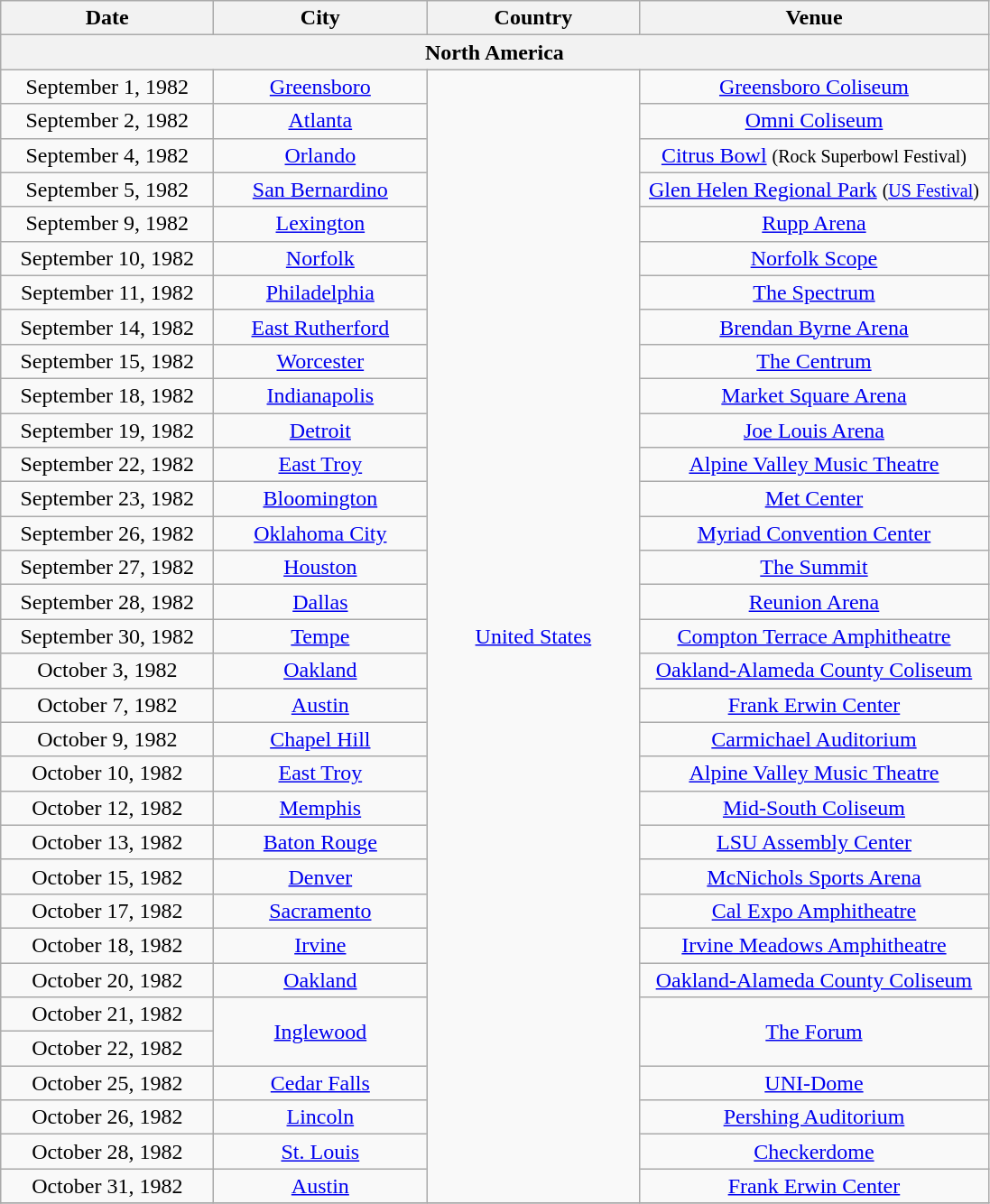<table class="wikitable" style="text-align:center;">
<tr>
<th style="width:150px;">Date</th>
<th style="width:150px;">City</th>
<th style="width:150px;">Country</th>
<th style="width:250px;">Venue</th>
</tr>
<tr>
<th colspan="4"><strong>North America</strong></th>
</tr>
<tr>
<td>September 1, 1982</td>
<td><a href='#'>Greensboro</a></td>
<td rowspan="33"><a href='#'>United States</a></td>
<td><a href='#'>Greensboro Coliseum</a></td>
</tr>
<tr>
<td>September 2, 1982</td>
<td><a href='#'>Atlanta</a></td>
<td><a href='#'>Omni Coliseum</a></td>
</tr>
<tr>
<td>September 4, 1982</td>
<td><a href='#'>Orlando</a></td>
<td><a href='#'>Citrus Bowl</a> <small>(Rock Superbowl Festival)</small></td>
</tr>
<tr>
<td>September 5, 1982</td>
<td><a href='#'>San Bernardino</a></td>
<td><a href='#'>Glen Helen Regional Park</a> <small>(<a href='#'>US Festival</a>)</small></td>
</tr>
<tr>
<td>September 9, 1982</td>
<td><a href='#'>Lexington</a></td>
<td><a href='#'>Rupp Arena</a></td>
</tr>
<tr>
<td>September 10, 1982</td>
<td><a href='#'>Norfolk</a></td>
<td><a href='#'>Norfolk Scope</a></td>
</tr>
<tr>
<td>September 11, 1982</td>
<td><a href='#'>Philadelphia</a></td>
<td><a href='#'>The Spectrum</a></td>
</tr>
<tr>
<td>September 14, 1982</td>
<td><a href='#'>East Rutherford</a></td>
<td><a href='#'>Brendan Byrne Arena</a></td>
</tr>
<tr>
<td>September 15, 1982</td>
<td><a href='#'>Worcester</a></td>
<td><a href='#'>The Centrum</a></td>
</tr>
<tr>
<td>September 18, 1982</td>
<td><a href='#'>Indianapolis</a></td>
<td><a href='#'>Market Square Arena</a></td>
</tr>
<tr>
<td>September 19, 1982</td>
<td><a href='#'>Detroit</a></td>
<td><a href='#'>Joe Louis Arena</a></td>
</tr>
<tr>
<td>September 22, 1982</td>
<td><a href='#'>East Troy</a></td>
<td><a href='#'>Alpine Valley Music Theatre</a></td>
</tr>
<tr>
<td>September 23, 1982</td>
<td><a href='#'>Bloomington</a></td>
<td><a href='#'>Met Center</a></td>
</tr>
<tr>
<td>September 26, 1982</td>
<td><a href='#'>Oklahoma City</a></td>
<td><a href='#'>Myriad Convention Center</a></td>
</tr>
<tr>
<td>September 27, 1982</td>
<td><a href='#'>Houston</a></td>
<td><a href='#'>The Summit</a></td>
</tr>
<tr>
<td>September 28, 1982</td>
<td><a href='#'>Dallas</a></td>
<td><a href='#'>Reunion Arena</a></td>
</tr>
<tr>
<td>September 30, 1982</td>
<td><a href='#'>Tempe</a></td>
<td><a href='#'>Compton Terrace Amphitheatre</a></td>
</tr>
<tr>
<td>October 3, 1982</td>
<td><a href='#'>Oakland</a></td>
<td><a href='#'>Oakland-Alameda County Coliseum</a></td>
</tr>
<tr>
<td>October 7, 1982</td>
<td><a href='#'>Austin</a></td>
<td><a href='#'>Frank Erwin Center</a></td>
</tr>
<tr>
<td>October 9, 1982</td>
<td><a href='#'>Chapel Hill</a></td>
<td><a href='#'>Carmichael Auditorium</a></td>
</tr>
<tr>
<td>October 10, 1982</td>
<td><a href='#'>East Troy</a></td>
<td><a href='#'>Alpine Valley Music Theatre</a></td>
</tr>
<tr>
<td>October 12, 1982</td>
<td><a href='#'>Memphis</a></td>
<td><a href='#'>Mid-South Coliseum</a></td>
</tr>
<tr>
<td>October 13, 1982</td>
<td><a href='#'>Baton Rouge</a></td>
<td><a href='#'>LSU Assembly Center</a></td>
</tr>
<tr>
<td>October 15, 1982</td>
<td><a href='#'>Denver</a></td>
<td><a href='#'>McNichols Sports Arena</a></td>
</tr>
<tr>
<td>October 17, 1982</td>
<td><a href='#'>Sacramento</a></td>
<td><a href='#'>Cal Expo Amphitheatre</a></td>
</tr>
<tr>
<td>October 18, 1982</td>
<td><a href='#'>Irvine</a></td>
<td><a href='#'>Irvine Meadows Amphitheatre</a></td>
</tr>
<tr>
<td>October 20, 1982</td>
<td><a href='#'>Oakland</a></td>
<td><a href='#'>Oakland-Alameda County Coliseum</a></td>
</tr>
<tr>
<td>October 21, 1982</td>
<td rowspan="2"><a href='#'>Inglewood</a></td>
<td rowspan="2"><a href='#'>The Forum</a></td>
</tr>
<tr>
<td>October 22, 1982</td>
</tr>
<tr>
<td>October 25, 1982</td>
<td><a href='#'>Cedar Falls</a></td>
<td><a href='#'>UNI-Dome</a></td>
</tr>
<tr>
<td>October 26, 1982</td>
<td><a href='#'>Lincoln</a></td>
<td><a href='#'>Pershing Auditorium</a></td>
</tr>
<tr>
<td>October 28, 1982</td>
<td><a href='#'>St. Louis</a></td>
<td><a href='#'>Checkerdome</a></td>
</tr>
<tr>
<td>October 31, 1982</td>
<td><a href='#'>Austin</a></td>
<td><a href='#'>Frank Erwin Center</a></td>
</tr>
<tr>
</tr>
</table>
